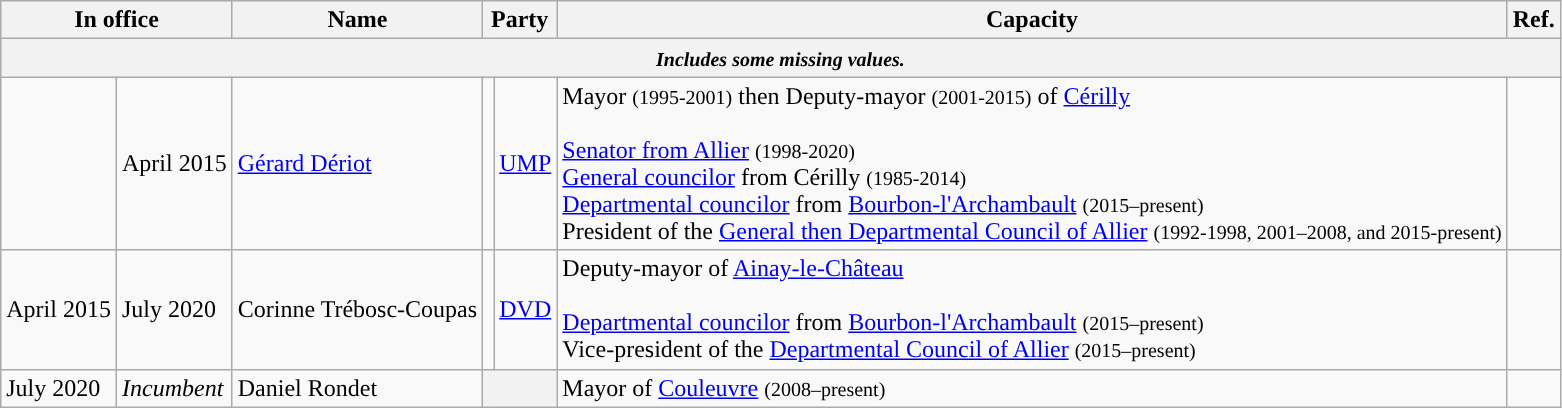<table class="wikitable">
<tr>
<th colspan="2">In office</th>
<th>Name</th>
<th colspan="2">Party</th>
<th>Capacity</th>
<th>Ref.</th>
</tr>
<tr>
<th colspan="7"><em><small>Includes some missing values.</small></em></th>
</tr>
<tr>
<td></td>
<td>April 2015</td>
<td><a href='#'>Gérard Dériot</a></td>
<td style="background:"></td>
<td><a href='#'>UMP</a></td>
<td>Mayor <small>(1995-2001)</small> then Deputy-mayor <small>(2001-2015)</small> of <a href='#'>Cérilly</a><br><br><a href='#'>Senator from Allier</a> <small>(1998-2020)</small><br>
<a href='#'>General councilor</a> from Cérilly <small>(1985-2014)</small><br>
<a href='#'>Departmental councilor</a> from <a href='#'>Bourbon-l'Archambault</a> <small>(2015–present)</small><br>
President of the <a href='#'>General then Departmental Council of Allier</a> <small>(1992-1998, 2001–2008, and 2015-present)</small></td>
<td></td>
</tr>
<tr>
<td>April 2015</td>
<td>July 2020</td>
<td>Corinne Trébosc-Coupas</td>
<td style="background:"></td>
<td><a href='#'>DVD</a></td>
<td>Deputy-mayor of <a href='#'>Ainay-le-Château</a><br><br><a href='#'>Departmental councilor</a> from <a href='#'>Bourbon-l'Archambault</a> <small>(2015–present)</small><br>
Vice-president of the <a href='#'>Departmental Council of Allier</a> <small>(2015–present)</small></td>
<td></td>
</tr>
<tr>
<td>July 2020</td>
<td><em>Incumbent</em></td>
<td>Daniel Rondet</td>
<th colspan="2"></th>
<td>Mayor of <a href='#'>Couleuvre</a> <small>(2008–present)</small></td>
<td></td>
</tr>
</table>
